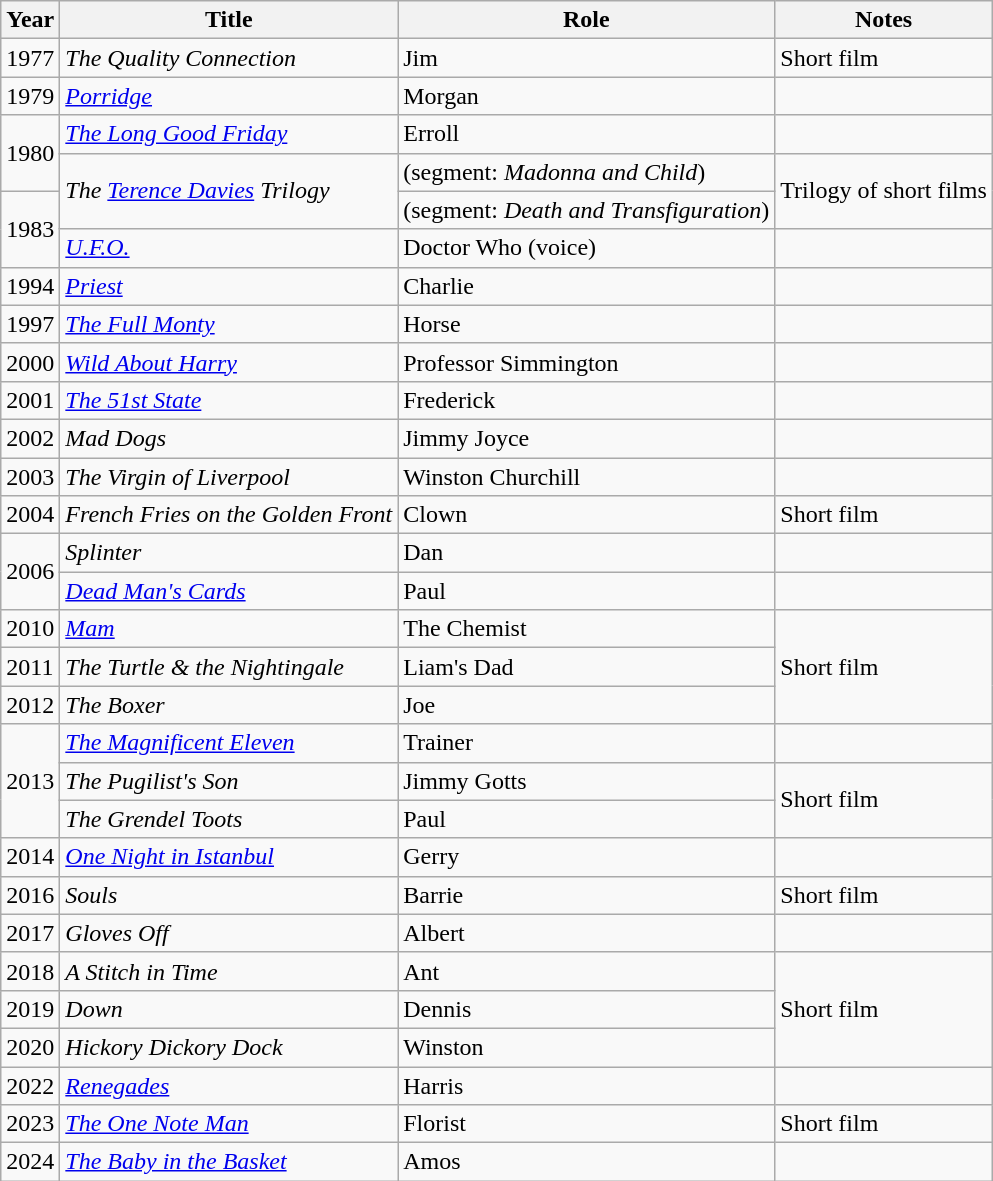<table class="wikitable plainrowheaders sortable">
<tr>
<th scope="col">Year</th>
<th scope="col">Title</th>
<th scope="col">Role</th>
<th scope="col" class="unsortable">Notes</th>
</tr>
<tr>
<td>1977</td>
<td><em>The Quality Connection</em></td>
<td>Jim</td>
<td>Short film</td>
</tr>
<tr>
<td>1979</td>
<td><em><a href='#'>Porridge</a></em></td>
<td>Morgan</td>
<td></td>
</tr>
<tr>
<td rowspan="2">1980</td>
<td><em><a href='#'>The Long Good Friday</a></em></td>
<td>Erroll</td>
<td></td>
</tr>
<tr>
<td rowspan="2"><em>The <a href='#'>Terence Davies</a> Trilogy</em></td>
<td>(segment: <em>Madonna and Child</em>)</td>
<td rowspan="2">Trilogy of short films</td>
</tr>
<tr>
<td rowspan="2">1983</td>
<td>(segment: <em>Death and Transfiguration</em>)</td>
</tr>
<tr>
<td><em><a href='#'>U.F.O.</a></em></td>
<td>Doctor Who (voice)</td>
<td></td>
</tr>
<tr>
<td>1994</td>
<td><em><a href='#'>Priest</a></em></td>
<td>Charlie</td>
<td></td>
</tr>
<tr>
<td>1997</td>
<td><em><a href='#'>The Full Monty</a></em></td>
<td>Horse</td>
<td></td>
</tr>
<tr>
<td>2000</td>
<td><em><a href='#'>Wild About Harry</a></em></td>
<td>Professor Simmington</td>
<td></td>
</tr>
<tr>
<td>2001</td>
<td><em><a href='#'>The 51st State</a></em></td>
<td>Frederick</td>
<td></td>
</tr>
<tr>
<td>2002</td>
<td><em>Mad Dogs</em></td>
<td>Jimmy Joyce</td>
<td></td>
</tr>
<tr>
<td>2003</td>
<td><em>The Virgin of Liverpool</em></td>
<td>Winston Churchill</td>
<td></td>
</tr>
<tr>
<td>2004</td>
<td><em>French Fries on the Golden Front </em></td>
<td>Clown</td>
<td>Short film</td>
</tr>
<tr>
<td rowspan="2">2006</td>
<td><em>Splinter </em></td>
<td>Dan</td>
<td></td>
</tr>
<tr>
<td><em><a href='#'>Dead Man's Cards</a> </em></td>
<td>Paul</td>
<td></td>
</tr>
<tr>
<td>2010</td>
<td><em><a href='#'>Mam</a> </em></td>
<td>The Chemist</td>
<td rowspan="3">Short film</td>
</tr>
<tr>
<td>2011</td>
<td><em>The Turtle & the Nightingale </em></td>
<td>Liam's Dad</td>
</tr>
<tr>
<td>2012</td>
<td><em>The Boxer </em></td>
<td>Joe</td>
</tr>
<tr>
<td rowspan="3">2013</td>
<td><em><a href='#'>The Magnificent Eleven</a> </em></td>
<td>Trainer</td>
<td></td>
</tr>
<tr>
<td><em>The Pugilist's Son </em></td>
<td>Jimmy Gotts</td>
<td rowspan="2">Short film</td>
</tr>
<tr>
<td><em>The Grendel Toots </em></td>
<td>Paul</td>
</tr>
<tr>
<td>2014</td>
<td><em><a href='#'>One Night in Istanbul</a> </em></td>
<td>Gerry</td>
<td></td>
</tr>
<tr>
<td>2016</td>
<td><em>Souls </em></td>
<td>Barrie</td>
<td>Short film</td>
</tr>
<tr>
<td>2017</td>
<td><em>Gloves Off </em></td>
<td>Albert</td>
<td></td>
</tr>
<tr>
<td>2018</td>
<td><em>A Stitch in Time </em></td>
<td>Ant</td>
<td rowspan="3">Short film</td>
</tr>
<tr>
<td>2019</td>
<td><em>Down </em></td>
<td>Dennis</td>
</tr>
<tr>
<td>2020</td>
<td><em>Hickory Dickory Dock </em></td>
<td>Winston</td>
</tr>
<tr>
<td>2022</td>
<td><em><a href='#'>Renegades</a></em></td>
<td>Harris</td>
<td></td>
</tr>
<tr>
<td>2023</td>
<td><em><a href='#'>The One Note Man</a></em></td>
<td>Florist</td>
<td>Short film</td>
</tr>
<tr>
<td>2024</td>
<td><em><a href='#'>The Baby in the Basket</a></em></td>
<td>Amos</td>
<td></td>
</tr>
</table>
